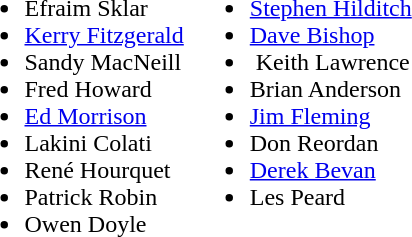<table>
<tr style="vertical-align:top">
<td><br><ul><li> Efraim Sklar</li><li> <a href='#'>Kerry Fitzgerald</a></li><li> Sandy MacNeill</li><li> Fred Howard</li><li> <a href='#'>Ed Morrison</a></li><li> Lakini Colati</li><li> René Hourquet</li><li> Patrick Robin</li><li> Owen Doyle</li></ul></td>
<td><br><ul><li> <a href='#'>Stephen Hilditch</a></li><li> <a href='#'>Dave Bishop</a></li><li> Keith Lawrence</li><li> Brian Anderson</li><li> <a href='#'>Jim Fleming</a></li><li> Don Reordan</li><li> <a href='#'>Derek Bevan</a></li><li> Les Peard</li></ul></td>
</tr>
</table>
